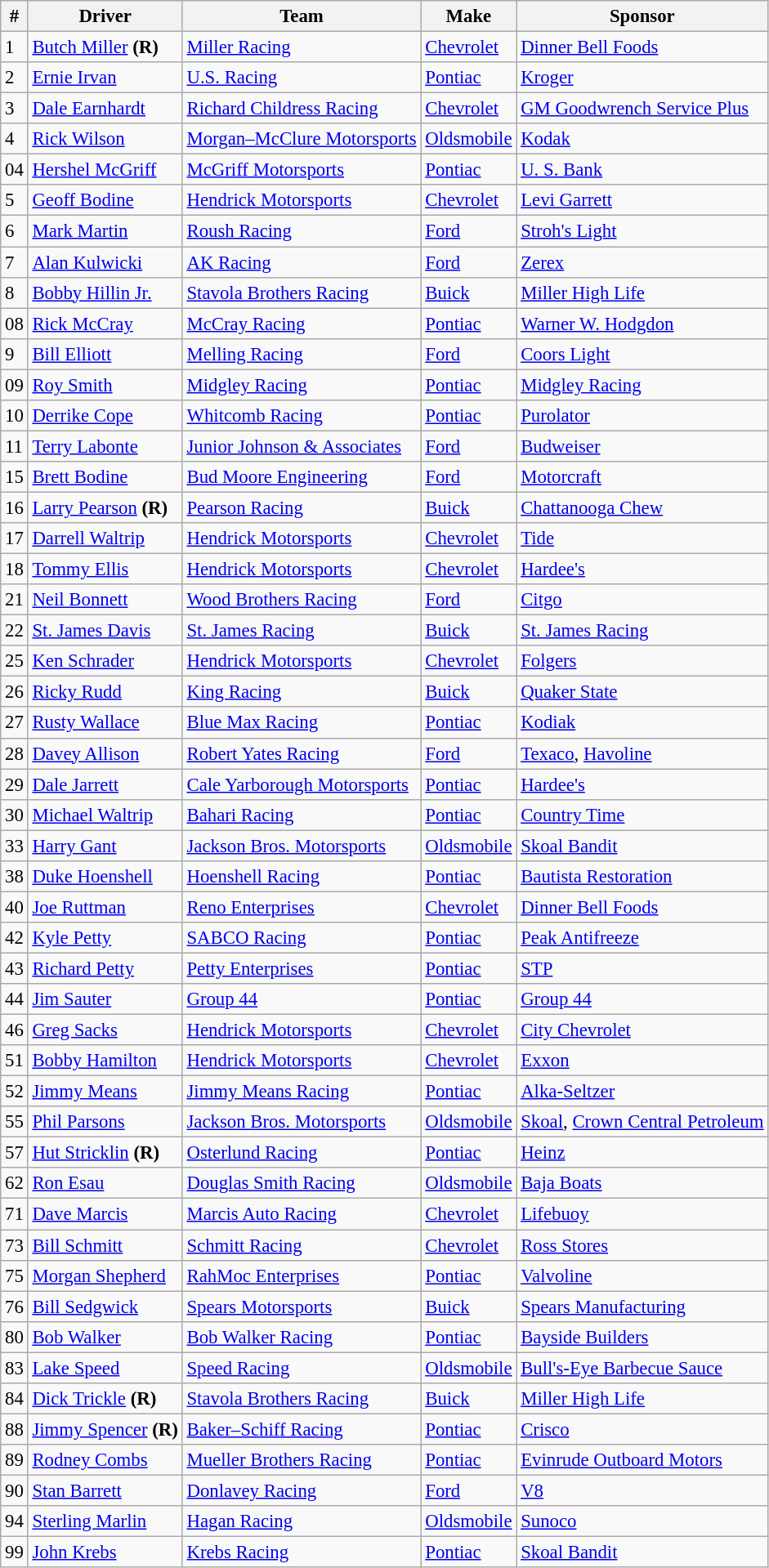<table class="wikitable" style="font-size:95%">
<tr>
<th>#</th>
<th>Driver</th>
<th>Team</th>
<th>Make</th>
<th>Sponsor</th>
</tr>
<tr>
<td>1</td>
<td><a href='#'>Butch Miller</a> <strong>(R)</strong></td>
<td><a href='#'>Miller Racing</a></td>
<td><a href='#'>Chevrolet</a></td>
<td><a href='#'>Dinner Bell Foods</a></td>
</tr>
<tr>
<td>2</td>
<td><a href='#'>Ernie Irvan</a></td>
<td><a href='#'>U.S. Racing</a></td>
<td><a href='#'>Pontiac</a></td>
<td><a href='#'>Kroger</a></td>
</tr>
<tr>
<td>3</td>
<td><a href='#'>Dale Earnhardt</a></td>
<td><a href='#'>Richard Childress Racing</a></td>
<td><a href='#'>Chevrolet</a></td>
<td><a href='#'>GM Goodwrench Service Plus</a></td>
</tr>
<tr>
<td>4</td>
<td><a href='#'>Rick Wilson</a></td>
<td><a href='#'>Morgan–McClure Motorsports</a></td>
<td><a href='#'>Oldsmobile</a></td>
<td><a href='#'>Kodak</a></td>
</tr>
<tr>
<td>04</td>
<td><a href='#'>Hershel McGriff</a></td>
<td><a href='#'>McGriff Motorsports</a></td>
<td><a href='#'>Pontiac</a></td>
<td><a href='#'>U. S. Bank</a></td>
</tr>
<tr>
<td>5</td>
<td><a href='#'>Geoff Bodine</a></td>
<td><a href='#'>Hendrick Motorsports</a></td>
<td><a href='#'>Chevrolet</a></td>
<td><a href='#'>Levi Garrett</a></td>
</tr>
<tr>
<td>6</td>
<td><a href='#'>Mark Martin</a></td>
<td><a href='#'>Roush Racing</a></td>
<td><a href='#'>Ford</a></td>
<td><a href='#'>Stroh's Light</a></td>
</tr>
<tr>
<td>7</td>
<td><a href='#'>Alan Kulwicki</a></td>
<td><a href='#'>AK Racing</a></td>
<td><a href='#'>Ford</a></td>
<td><a href='#'>Zerex</a></td>
</tr>
<tr>
<td>8</td>
<td><a href='#'>Bobby Hillin Jr.</a></td>
<td><a href='#'>Stavola Brothers Racing</a></td>
<td><a href='#'>Buick</a></td>
<td><a href='#'>Miller High Life</a></td>
</tr>
<tr>
<td>08</td>
<td><a href='#'>Rick McCray</a></td>
<td><a href='#'>McCray Racing</a></td>
<td><a href='#'>Pontiac</a></td>
<td><a href='#'>Warner W. Hodgdon</a></td>
</tr>
<tr>
<td>9</td>
<td><a href='#'>Bill Elliott</a></td>
<td><a href='#'>Melling Racing</a></td>
<td><a href='#'>Ford</a></td>
<td><a href='#'>Coors Light</a></td>
</tr>
<tr>
<td>09</td>
<td><a href='#'>Roy Smith</a></td>
<td><a href='#'>Midgley Racing</a></td>
<td><a href='#'>Pontiac</a></td>
<td><a href='#'>Midgley Racing</a></td>
</tr>
<tr>
<td>10</td>
<td><a href='#'>Derrike Cope</a></td>
<td><a href='#'>Whitcomb Racing</a></td>
<td><a href='#'>Pontiac</a></td>
<td><a href='#'>Purolator</a></td>
</tr>
<tr>
<td>11</td>
<td><a href='#'>Terry Labonte</a></td>
<td><a href='#'>Junior Johnson & Associates</a></td>
<td><a href='#'>Ford</a></td>
<td><a href='#'>Budweiser</a></td>
</tr>
<tr>
<td>15</td>
<td><a href='#'>Brett Bodine</a></td>
<td><a href='#'>Bud Moore Engineering</a></td>
<td><a href='#'>Ford</a></td>
<td><a href='#'>Motorcraft</a></td>
</tr>
<tr>
<td>16</td>
<td><a href='#'>Larry Pearson</a> <strong>(R)</strong></td>
<td><a href='#'>Pearson Racing</a></td>
<td><a href='#'>Buick</a></td>
<td><a href='#'>Chattanooga Chew</a></td>
</tr>
<tr>
<td>17</td>
<td><a href='#'>Darrell Waltrip</a></td>
<td><a href='#'>Hendrick Motorsports</a></td>
<td><a href='#'>Chevrolet</a></td>
<td><a href='#'>Tide</a></td>
</tr>
<tr>
<td>18</td>
<td><a href='#'>Tommy Ellis</a></td>
<td><a href='#'>Hendrick Motorsports</a></td>
<td><a href='#'>Chevrolet</a></td>
<td><a href='#'>Hardee's</a></td>
</tr>
<tr>
<td>21</td>
<td><a href='#'>Neil Bonnett</a></td>
<td><a href='#'>Wood Brothers Racing</a></td>
<td><a href='#'>Ford</a></td>
<td><a href='#'>Citgo</a></td>
</tr>
<tr>
<td>22</td>
<td><a href='#'>St. James Davis</a></td>
<td><a href='#'>St. James Racing</a></td>
<td><a href='#'>Buick</a></td>
<td><a href='#'>St. James Racing</a></td>
</tr>
<tr>
<td>25</td>
<td><a href='#'>Ken Schrader</a></td>
<td><a href='#'>Hendrick Motorsports</a></td>
<td><a href='#'>Chevrolet</a></td>
<td><a href='#'>Folgers</a></td>
</tr>
<tr>
<td>26</td>
<td><a href='#'>Ricky Rudd</a></td>
<td><a href='#'>King Racing</a></td>
<td><a href='#'>Buick</a></td>
<td><a href='#'>Quaker State</a></td>
</tr>
<tr>
<td>27</td>
<td><a href='#'>Rusty Wallace</a></td>
<td><a href='#'>Blue Max Racing</a></td>
<td><a href='#'>Pontiac</a></td>
<td><a href='#'>Kodiak</a></td>
</tr>
<tr>
<td>28</td>
<td><a href='#'>Davey Allison</a></td>
<td><a href='#'>Robert Yates Racing</a></td>
<td><a href='#'>Ford</a></td>
<td><a href='#'>Texaco</a>, <a href='#'>Havoline</a></td>
</tr>
<tr>
<td>29</td>
<td><a href='#'>Dale Jarrett</a></td>
<td><a href='#'>Cale Yarborough Motorsports</a></td>
<td><a href='#'>Pontiac</a></td>
<td><a href='#'>Hardee's</a></td>
</tr>
<tr>
<td>30</td>
<td><a href='#'>Michael Waltrip</a></td>
<td><a href='#'>Bahari Racing</a></td>
<td><a href='#'>Pontiac</a></td>
<td><a href='#'>Country Time</a></td>
</tr>
<tr>
<td>33</td>
<td><a href='#'>Harry Gant</a></td>
<td><a href='#'>Jackson Bros. Motorsports</a></td>
<td><a href='#'>Oldsmobile</a></td>
<td><a href='#'>Skoal Bandit</a></td>
</tr>
<tr>
<td>38</td>
<td><a href='#'>Duke Hoenshell</a></td>
<td><a href='#'>Hoenshell Racing</a></td>
<td><a href='#'>Pontiac</a></td>
<td><a href='#'>Bautista Restoration</a></td>
</tr>
<tr>
<td>40</td>
<td><a href='#'>Joe Ruttman</a></td>
<td><a href='#'>Reno Enterprises</a></td>
<td><a href='#'>Chevrolet</a></td>
<td><a href='#'>Dinner Bell Foods</a></td>
</tr>
<tr>
<td>42</td>
<td><a href='#'>Kyle Petty</a></td>
<td><a href='#'>SABCO Racing</a></td>
<td><a href='#'>Pontiac</a></td>
<td><a href='#'>Peak Antifreeze</a></td>
</tr>
<tr>
<td>43</td>
<td><a href='#'>Richard Petty</a></td>
<td><a href='#'>Petty Enterprises</a></td>
<td><a href='#'>Pontiac</a></td>
<td><a href='#'>STP</a></td>
</tr>
<tr>
<td>44</td>
<td><a href='#'>Jim Sauter</a></td>
<td><a href='#'>Group 44</a></td>
<td><a href='#'>Pontiac</a></td>
<td><a href='#'>Group 44</a></td>
</tr>
<tr>
<td>46</td>
<td><a href='#'>Greg Sacks</a></td>
<td><a href='#'>Hendrick Motorsports</a></td>
<td><a href='#'>Chevrolet</a></td>
<td><a href='#'>City Chevrolet</a></td>
</tr>
<tr>
<td>51</td>
<td><a href='#'>Bobby Hamilton</a></td>
<td><a href='#'>Hendrick Motorsports</a></td>
<td><a href='#'>Chevrolet</a></td>
<td><a href='#'>Exxon</a></td>
</tr>
<tr>
<td>52</td>
<td><a href='#'>Jimmy Means</a></td>
<td><a href='#'>Jimmy Means Racing</a></td>
<td><a href='#'>Pontiac</a></td>
<td><a href='#'>Alka-Seltzer</a></td>
</tr>
<tr>
<td>55</td>
<td><a href='#'>Phil Parsons</a></td>
<td><a href='#'>Jackson Bros. Motorsports</a></td>
<td><a href='#'>Oldsmobile</a></td>
<td><a href='#'>Skoal</a>, <a href='#'>Crown Central Petroleum</a></td>
</tr>
<tr>
<td>57</td>
<td><a href='#'>Hut Stricklin</a> <strong>(R)</strong></td>
<td><a href='#'>Osterlund Racing</a></td>
<td><a href='#'>Pontiac</a></td>
<td><a href='#'>Heinz</a></td>
</tr>
<tr>
<td>62</td>
<td><a href='#'>Ron Esau</a></td>
<td><a href='#'>Douglas Smith Racing</a></td>
<td><a href='#'>Oldsmobile</a></td>
<td><a href='#'>Baja Boats</a></td>
</tr>
<tr>
<td>71</td>
<td><a href='#'>Dave Marcis</a></td>
<td><a href='#'>Marcis Auto Racing</a></td>
<td><a href='#'>Chevrolet</a></td>
<td><a href='#'>Lifebuoy</a></td>
</tr>
<tr>
<td>73</td>
<td><a href='#'>Bill Schmitt</a></td>
<td><a href='#'>Schmitt Racing</a></td>
<td><a href='#'>Chevrolet</a></td>
<td><a href='#'>Ross Stores</a></td>
</tr>
<tr>
<td>75</td>
<td><a href='#'>Morgan Shepherd</a></td>
<td><a href='#'>RahMoc Enterprises</a></td>
<td><a href='#'>Pontiac</a></td>
<td><a href='#'>Valvoline</a></td>
</tr>
<tr>
<td>76</td>
<td><a href='#'>Bill Sedgwick</a></td>
<td><a href='#'>Spears Motorsports</a></td>
<td><a href='#'>Buick</a></td>
<td><a href='#'>Spears Manufacturing</a></td>
</tr>
<tr>
<td>80</td>
<td><a href='#'>Bob Walker</a></td>
<td><a href='#'>Bob Walker Racing</a></td>
<td><a href='#'>Pontiac</a></td>
<td><a href='#'>Bayside Builders</a></td>
</tr>
<tr>
<td>83</td>
<td><a href='#'>Lake Speed</a></td>
<td><a href='#'>Speed Racing</a></td>
<td><a href='#'>Oldsmobile</a></td>
<td><a href='#'>Bull's-Eye Barbecue Sauce</a></td>
</tr>
<tr>
<td>84</td>
<td><a href='#'>Dick Trickle</a> <strong>(R)</strong></td>
<td><a href='#'>Stavola Brothers Racing</a></td>
<td><a href='#'>Buick</a></td>
<td><a href='#'>Miller High Life</a></td>
</tr>
<tr>
<td>88</td>
<td><a href='#'>Jimmy Spencer</a> <strong>(R)</strong></td>
<td><a href='#'>Baker–Schiff Racing</a></td>
<td><a href='#'>Pontiac</a></td>
<td><a href='#'>Crisco</a></td>
</tr>
<tr>
<td>89</td>
<td><a href='#'>Rodney Combs</a></td>
<td><a href='#'>Mueller Brothers Racing</a></td>
<td><a href='#'>Pontiac</a></td>
<td><a href='#'>Evinrude Outboard Motors</a></td>
</tr>
<tr>
<td>90</td>
<td><a href='#'>Stan Barrett</a></td>
<td><a href='#'>Donlavey Racing</a></td>
<td><a href='#'>Ford</a></td>
<td><a href='#'>V8</a></td>
</tr>
<tr>
<td>94</td>
<td><a href='#'>Sterling Marlin</a></td>
<td><a href='#'>Hagan Racing</a></td>
<td><a href='#'>Oldsmobile</a></td>
<td><a href='#'>Sunoco</a></td>
</tr>
<tr>
<td>99</td>
<td><a href='#'>John Krebs</a></td>
<td><a href='#'>Krebs Racing</a></td>
<td><a href='#'>Pontiac</a></td>
<td><a href='#'>Skoal Bandit</a></td>
</tr>
</table>
